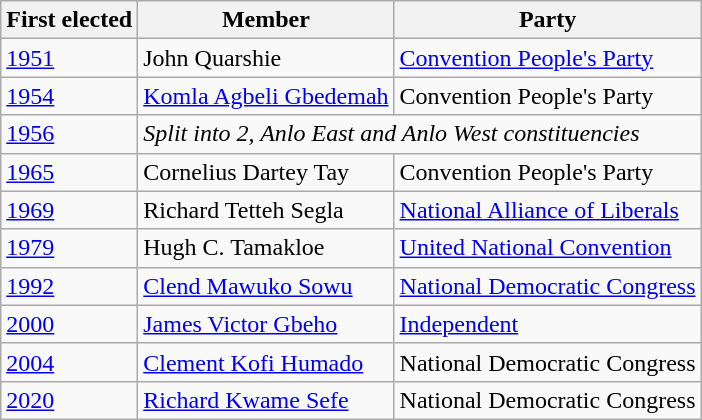<table class="wikitable">
<tr>
<th>First elected</th>
<th>Member</th>
<th>Party</th>
</tr>
<tr>
<td><a href='#'>1951</a></td>
<td>John Quarshie</td>
<td><a href='#'>Convention People's Party</a></td>
</tr>
<tr>
<td><a href='#'>1954</a></td>
<td><a href='#'>Komla Agbeli Gbedemah</a></td>
<td>Convention People's Party</td>
</tr>
<tr>
<td><a href='#'>1956</a></td>
<td colspan=2><em>Split into 2, Anlo East and Anlo West constituencies</em></td>
</tr>
<tr>
<td><a href='#'>1965</a></td>
<td>Cornelius Dartey Tay</td>
<td>Convention People's Party</td>
</tr>
<tr>
<td><a href='#'>1969</a></td>
<td>Richard Tetteh Segla</td>
<td><a href='#'>National Alliance of Liberals</a></td>
</tr>
<tr>
<td><a href='#'>1979</a></td>
<td>Hugh C. Tamakloe</td>
<td><a href='#'>United National Convention</a></td>
</tr>
<tr>
<td><a href='#'>1992</a></td>
<td><a href='#'>Clend Mawuko Sowu</a></td>
<td><a href='#'>National Democratic Congress</a></td>
</tr>
<tr>
<td><a href='#'>2000</a></td>
<td><a href='#'>James Victor Gbeho</a></td>
<td><a href='#'>Independent</a></td>
</tr>
<tr>
<td><a href='#'>2004</a></td>
<td><a href='#'>Clement Kofi Humado</a></td>
<td>National Democratic Congress</td>
</tr>
<tr>
<td><a href='#'>2020</a></td>
<td><a href='#'>Richard Kwame Sefe</a></td>
<td>National Democratic Congress</td>
</tr>
</table>
